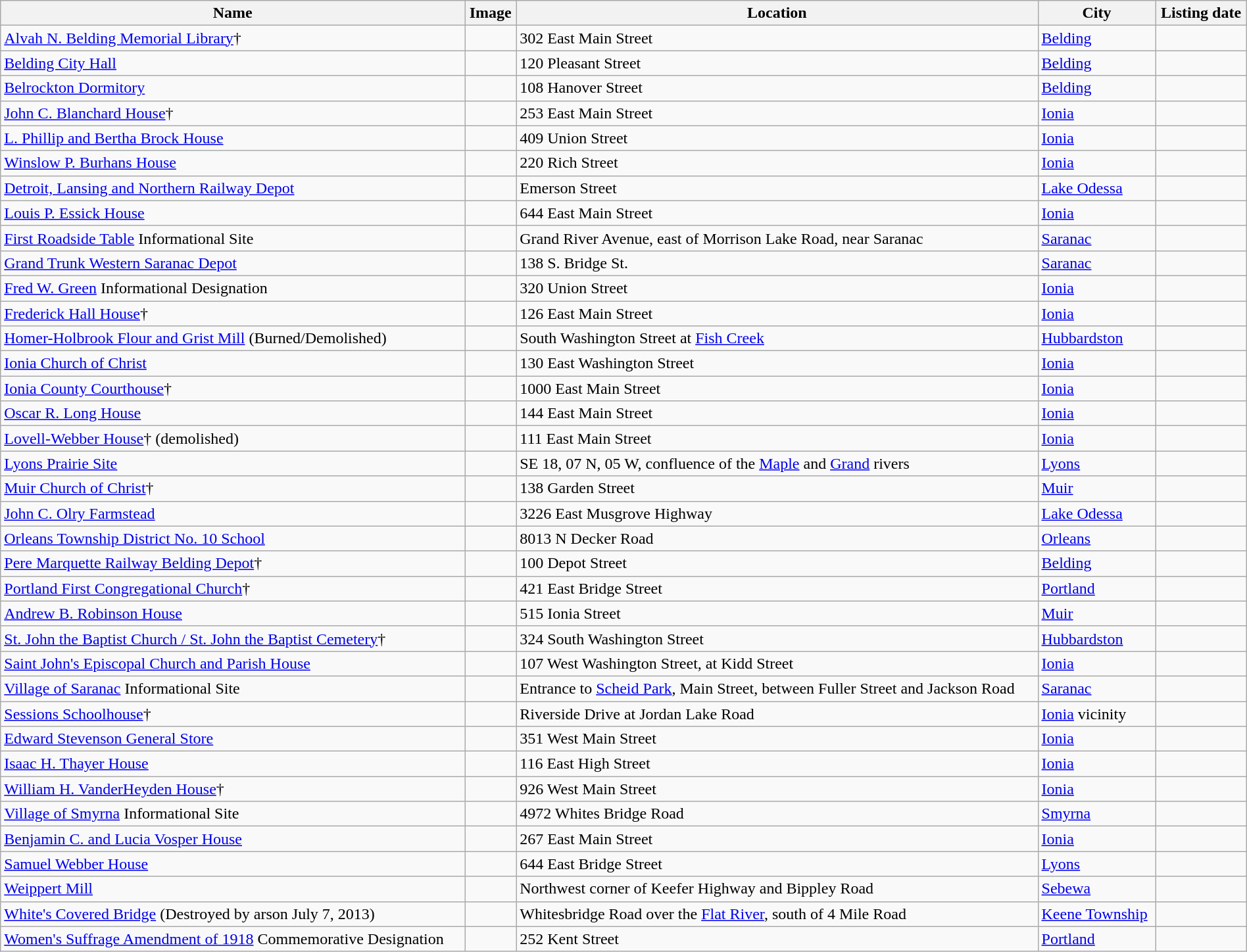<table class="wikitable sortable" style="width:100%">
<tr>
<th>Name</th>
<th>Image</th>
<th>Location</th>
<th>City</th>
<th>Listing date</th>
</tr>
<tr>
<td><a href='#'>Alvah N. Belding Memorial Library</a>†</td>
<td></td>
<td>302 East Main Street</td>
<td><a href='#'>Belding</a></td>
<td></td>
</tr>
<tr>
<td><a href='#'>Belding City Hall</a></td>
<td></td>
<td>120 Pleasant Street</td>
<td><a href='#'>Belding</a></td>
<td></td>
</tr>
<tr>
<td><a href='#'>Belrockton Dormitory</a></td>
<td></td>
<td>108 Hanover Street</td>
<td><a href='#'>Belding</a></td>
<td></td>
</tr>
<tr>
<td><a href='#'>John C. Blanchard House</a>†</td>
<td></td>
<td>253 East Main Street</td>
<td><a href='#'>Ionia</a></td>
<td></td>
</tr>
<tr>
<td><a href='#'>L. Phillip and Bertha Brock House</a></td>
<td></td>
<td>409 Union Street</td>
<td><a href='#'>Ionia</a></td>
<td></td>
</tr>
<tr>
<td><a href='#'>Winslow P. Burhans House</a></td>
<td></td>
<td>220 Rich Street</td>
<td><a href='#'>Ionia</a></td>
<td></td>
</tr>
<tr>
<td><a href='#'>Detroit, Lansing and Northern Railway Depot</a></td>
<td></td>
<td>Emerson Street</td>
<td><a href='#'>Lake Odessa</a></td>
<td></td>
</tr>
<tr>
<td><a href='#'>Louis P. Essick House</a></td>
<td></td>
<td>644 East Main Street</td>
<td><a href='#'>Ionia</a></td>
<td></td>
</tr>
<tr>
<td><a href='#'>First Roadside Table</a> Informational Site</td>
<td></td>
<td>Grand River Avenue, east of Morrison Lake Road, near Saranac</td>
<td><a href='#'>Saranac</a></td>
<td></td>
</tr>
<tr>
<td><a href='#'>Grand Trunk Western Saranac Depot</a></td>
<td></td>
<td>138 S. Bridge St.</td>
<td><a href='#'>Saranac</a></td>
<td></td>
</tr>
<tr>
<td><a href='#'>Fred W. Green</a> Informational Designation</td>
<td></td>
<td>320 Union Street</td>
<td><a href='#'>Ionia</a></td>
<td></td>
</tr>
<tr>
<td><a href='#'>Frederick Hall House</a>†</td>
<td></td>
<td>126 East Main Street</td>
<td><a href='#'>Ionia</a></td>
<td></td>
</tr>
<tr>
<td><a href='#'>Homer-Holbrook Flour and Grist Mill</a> (Burned/Demolished)</td>
<td></td>
<td>South Washington Street at <a href='#'>Fish Creek</a></td>
<td><a href='#'>Hubbardston</a></td>
<td></td>
</tr>
<tr>
<td><a href='#'>Ionia Church of Christ</a></td>
<td></td>
<td>130 East Washington Street</td>
<td><a href='#'>Ionia</a></td>
<td></td>
</tr>
<tr>
<td><a href='#'>Ionia County Courthouse</a>†</td>
<td></td>
<td>1000 East Main Street</td>
<td><a href='#'>Ionia</a></td>
<td></td>
</tr>
<tr>
<td><a href='#'>Oscar R. Long House</a></td>
<td></td>
<td>144 East Main Street</td>
<td><a href='#'>Ionia</a></td>
<td></td>
</tr>
<tr>
<td><a href='#'>Lovell-Webber House</a>† (demolished)</td>
<td></td>
<td>111 East Main Street</td>
<td><a href='#'>Ionia</a></td>
<td></td>
</tr>
<tr>
<td><a href='#'>Lyons Prairie Site</a></td>
<td></td>
<td>SE 18, 07 N, 05 W, confluence of the <a href='#'>Maple</a> and <a href='#'>Grand</a> rivers</td>
<td><a href='#'>Lyons</a></td>
<td></td>
</tr>
<tr>
<td><a href='#'>Muir Church of Christ</a>†</td>
<td></td>
<td>138 Garden Street</td>
<td><a href='#'>Muir</a></td>
<td></td>
</tr>
<tr>
<td><a href='#'>John C. Olry Farmstead</a></td>
<td></td>
<td>3226 East Musgrove Highway</td>
<td><a href='#'>Lake Odessa</a></td>
<td></td>
</tr>
<tr>
<td><a href='#'>Orleans Township District No. 10 School</a></td>
<td></td>
<td>8013 N Decker Road</td>
<td><a href='#'>Orleans</a></td>
<td></td>
</tr>
<tr>
<td><a href='#'>Pere Marquette Railway Belding Depot</a>†</td>
<td></td>
<td>100 Depot Street</td>
<td><a href='#'>Belding</a></td>
<td></td>
</tr>
<tr>
<td><a href='#'>Portland First Congregational Church</a>†</td>
<td></td>
<td>421 East Bridge Street</td>
<td><a href='#'>Portland</a></td>
<td></td>
</tr>
<tr>
<td><a href='#'>Andrew B. Robinson House</a></td>
<td></td>
<td>515 Ionia Street</td>
<td><a href='#'>Muir</a></td>
<td></td>
</tr>
<tr>
<td><a href='#'>St. John the Baptist Church / St. John the Baptist Cemetery</a>†</td>
<td></td>
<td>324 South Washington Street</td>
<td><a href='#'>Hubbardston</a></td>
<td></td>
</tr>
<tr>
<td><a href='#'>Saint John's Episcopal Church and Parish House</a></td>
<td></td>
<td>107 West Washington Street, at Kidd Street</td>
<td><a href='#'>Ionia</a></td>
<td></td>
</tr>
<tr>
<td><a href='#'>Village of Saranac</a> Informational Site</td>
<td></td>
<td>Entrance to <a href='#'>Scheid Park</a>, Main Street, between Fuller Street and Jackson Road</td>
<td><a href='#'>Saranac</a></td>
<td></td>
</tr>
<tr>
<td><a href='#'>Sessions Schoolhouse</a>†</td>
<td></td>
<td>Riverside Drive at Jordan Lake Road</td>
<td><a href='#'>Ionia</a> vicinity</td>
<td></td>
</tr>
<tr>
<td><a href='#'>Edward Stevenson General Store</a></td>
<td></td>
<td>351 West Main Street</td>
<td><a href='#'>Ionia</a></td>
<td></td>
</tr>
<tr>
<td><a href='#'>Isaac H. Thayer House</a></td>
<td></td>
<td>116 East High Street</td>
<td><a href='#'>Ionia</a></td>
<td></td>
</tr>
<tr>
<td><a href='#'>William H. VanderHeyden House</a>†</td>
<td></td>
<td>926 West Main Street</td>
<td><a href='#'>Ionia</a></td>
<td></td>
</tr>
<tr>
<td><a href='#'>Village of Smyrna</a> Informational Site</td>
<td></td>
<td>4972 Whites Bridge Road</td>
<td><a href='#'>Smyrna</a></td>
<td></td>
</tr>
<tr>
<td><a href='#'>Benjamin C. and Lucia Vosper House</a></td>
<td></td>
<td>267 East Main Street</td>
<td><a href='#'>Ionia</a></td>
<td></td>
</tr>
<tr>
<td><a href='#'>Samuel Webber House</a></td>
<td></td>
<td>644 East Bridge Street</td>
<td><a href='#'>Lyons</a></td>
<td></td>
</tr>
<tr>
<td><a href='#'>Weippert Mill</a></td>
<td></td>
<td>Northwest corner of Keefer Highway and Bippley Road</td>
<td><a href='#'>Sebewa</a></td>
<td></td>
</tr>
<tr>
<td><a href='#'>White's Covered Bridge</a> (Destroyed by arson July 7, 2013)</td>
<td></td>
<td>Whitesbridge Road over the <a href='#'>Flat River</a>, south of 4 Mile Road</td>
<td><a href='#'>Keene Township</a></td>
<td></td>
</tr>
<tr>
<td><a href='#'>Women's Suffrage Amendment of 1918</a> Commemorative Designation</td>
<td></td>
<td>252 Kent Street</td>
<td><a href='#'>Portland</a></td>
<td></td>
</tr>
</table>
